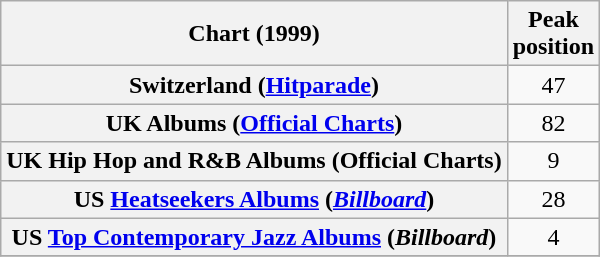<table class="wikitable sortable plainrowheaders" style="text-align:center">
<tr>
<th scope="col">Chart (1999)</th>
<th scope="col">Peak<br>position</th>
</tr>
<tr>
<th scope="row">Switzerland (<a href='#'>Hitparade</a>)</th>
<td>47</td>
</tr>
<tr>
<th scope="row">UK Albums (<a href='#'>Official Charts</a>)</th>
<td>82</td>
</tr>
<tr>
<th scope="row">UK Hip Hop and R&B Albums (Official Charts)</th>
<td>9</td>
</tr>
<tr>
<th scope="row">US <a href='#'>Heatseekers Albums</a> (<em><a href='#'>Billboard</a></em>)</th>
<td>28</td>
</tr>
<tr>
<th scope="row">US <a href='#'>Top Contemporary Jazz Albums</a> (<em>Billboard</em>)</th>
<td>4</td>
</tr>
<tr>
</tr>
</table>
